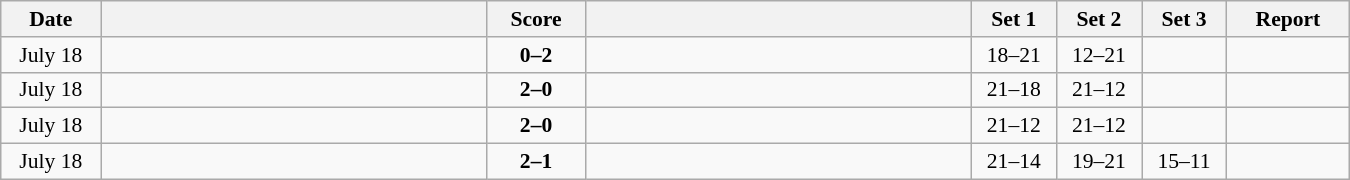<table class="wikitable" style="text-align: center; font-size:90% ">
<tr>
<th width="60">Date</th>
<th align="right" width="250"></th>
<th width="60">Score</th>
<th align="left" width="250"></th>
<th width="50">Set 1</th>
<th width="50">Set 2</th>
<th width="50">Set 3</th>
<th width="75">Report</th>
</tr>
<tr>
<td>July 18</td>
<td align=left></td>
<td align=center><strong>0–2</strong></td>
<td align=left><strong></strong></td>
<td>18–21</td>
<td>12–21</td>
<td></td>
<td></td>
</tr>
<tr>
<td>July 18</td>
<td align=left><strong></strong></td>
<td align=center><strong>2–0</strong></td>
<td align=left></td>
<td>21–18</td>
<td>21–12</td>
<td></td>
<td></td>
</tr>
<tr>
<td>July 18</td>
<td align=left><strong></strong></td>
<td align=center><strong>2–0</strong></td>
<td align=left></td>
<td>21–12</td>
<td>21–12</td>
<td></td>
<td></td>
</tr>
<tr>
<td>July 18</td>
<td align=left><strong></strong></td>
<td align=center><strong>2–1</strong></td>
<td align=left></td>
<td>21–14</td>
<td>19–21</td>
<td>15–11</td>
<td></td>
</tr>
</table>
